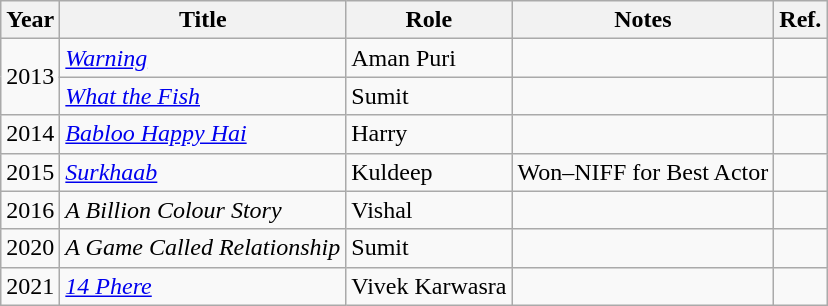<table class="wikitable sortable">
<tr>
<th>Year</th>
<th>Title</th>
<th>Role</th>
<th class="unsortable">Notes</th>
<th class="unsortable">Ref.</th>
</tr>
<tr>
<td rowspan="2">2013</td>
<td><em><a href='#'>Warning</a></em></td>
<td>Aman Puri</td>
<td></td>
<td></td>
</tr>
<tr>
<td><em><a href='#'>What the Fish</a></em></td>
<td>Sumit</td>
<td></td>
<td></td>
</tr>
<tr>
<td>2014</td>
<td><em><a href='#'>Babloo Happy Hai</a></em></td>
<td>Harry</td>
<td></td>
<td></td>
</tr>
<tr>
<td>2015</td>
<td><em><a href='#'>Surkhaab</a></em></td>
<td>Kuldeep</td>
<td>Won–NIFF for Best Actor</td>
<td></td>
</tr>
<tr>
<td>2016</td>
<td><em>A Billion Colour Story</em></td>
<td>Vishal</td>
<td></td>
<td></td>
</tr>
<tr>
<td>2020</td>
<td><em>A Game Called Relationship</em></td>
<td>Sumit</td>
<td></td>
<td></td>
</tr>
<tr>
<td>2021</td>
<td><em><a href='#'>14 Phere</a></em></td>
<td>Vivek Karwasra</td>
<td></td>
<td></td>
</tr>
</table>
